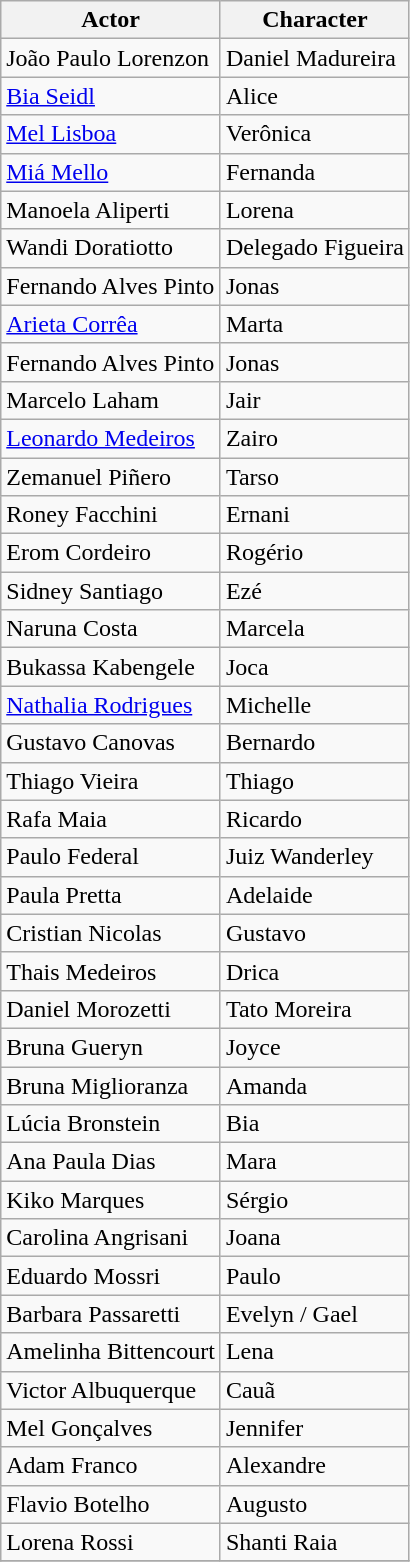<table class="wikitable">
<tr>
<th>Actor</th>
<th>Character</th>
</tr>
<tr>
<td>João Paulo Lorenzon</td>
<td>Daniel Madureira</td>
</tr>
<tr>
<td><a href='#'>Bia Seidl</a></td>
<td>Alice</td>
</tr>
<tr>
<td><a href='#'>Mel Lisboa</a></td>
<td>Verônica</td>
</tr>
<tr>
<td><a href='#'>Miá Mello</a></td>
<td>Fernanda</td>
</tr>
<tr>
<td>Manoela Aliperti</td>
<td>Lorena</td>
</tr>
<tr>
<td>Wandi Doratiotto</td>
<td>Delegado Figueira</td>
</tr>
<tr>
<td>Fernando Alves Pinto</td>
<td>Jonas</td>
</tr>
<tr>
<td><a href='#'>Arieta Corrêa</a></td>
<td>Marta</td>
</tr>
<tr>
<td>Fernando Alves Pinto</td>
<td>Jonas</td>
</tr>
<tr>
<td>Marcelo Laham</td>
<td>Jair</td>
</tr>
<tr>
<td><a href='#'>Leonardo Medeiros</a></td>
<td>Zairo</td>
</tr>
<tr>
<td>Zemanuel Piñero</td>
<td>Tarso</td>
</tr>
<tr>
<td>Roney Facchini</td>
<td>Ernani</td>
</tr>
<tr>
<td>Erom Cordeiro</td>
<td>Rogério</td>
</tr>
<tr>
<td>Sidney Santiago</td>
<td>Ezé</td>
</tr>
<tr>
<td>Naruna Costa</td>
<td>Marcela</td>
</tr>
<tr>
<td>Bukassa Kabengele</td>
<td>Joca</td>
</tr>
<tr>
<td><a href='#'>Nathalia Rodrigues</a></td>
<td>Michelle</td>
</tr>
<tr>
<td>Gustavo Canovas</td>
<td>Bernardo</td>
</tr>
<tr>
<td>Thiago Vieira</td>
<td>Thiago</td>
</tr>
<tr>
<td>Rafa Maia</td>
<td>Ricardo</td>
</tr>
<tr>
<td>Paulo Federal</td>
<td>Juiz Wanderley</td>
</tr>
<tr>
<td>Paula Pretta</td>
<td>Adelaide</td>
</tr>
<tr>
<td>Cristian Nicolas</td>
<td>Gustavo</td>
</tr>
<tr>
<td>Thais Medeiros</td>
<td>Drica</td>
</tr>
<tr>
<td>Daniel Morozetti</td>
<td>Tato Moreira</td>
</tr>
<tr>
<td>Bruna Gueryn</td>
<td>Joyce</td>
</tr>
<tr>
<td>Bruna Miglioranza</td>
<td>Amanda</td>
</tr>
<tr>
<td>Lúcia Bronstein</td>
<td>Bia</td>
</tr>
<tr>
<td>Ana Paula Dias</td>
<td>Mara</td>
</tr>
<tr>
<td>Kiko Marques</td>
<td>Sérgio</td>
</tr>
<tr>
<td>Carolina Angrisani</td>
<td>Joana</td>
</tr>
<tr>
<td>Eduardo Mossri</td>
<td>Paulo</td>
</tr>
<tr>
<td>Barbara Passaretti</td>
<td>Evelyn / Gael</td>
</tr>
<tr>
<td>Amelinha Bittencourt</td>
<td>Lena</td>
</tr>
<tr>
<td>Victor Albuquerque</td>
<td>Cauã</td>
</tr>
<tr>
<td>Mel Gonçalves</td>
<td>Jennifer</td>
</tr>
<tr>
<td>Adam Franco</td>
<td>Alexandre</td>
</tr>
<tr>
<td>Flavio Botelho</td>
<td>Augusto</td>
</tr>
<tr>
<td>Lorena Rossi</td>
<td>Shanti Raia</td>
</tr>
<tr>
</tr>
</table>
